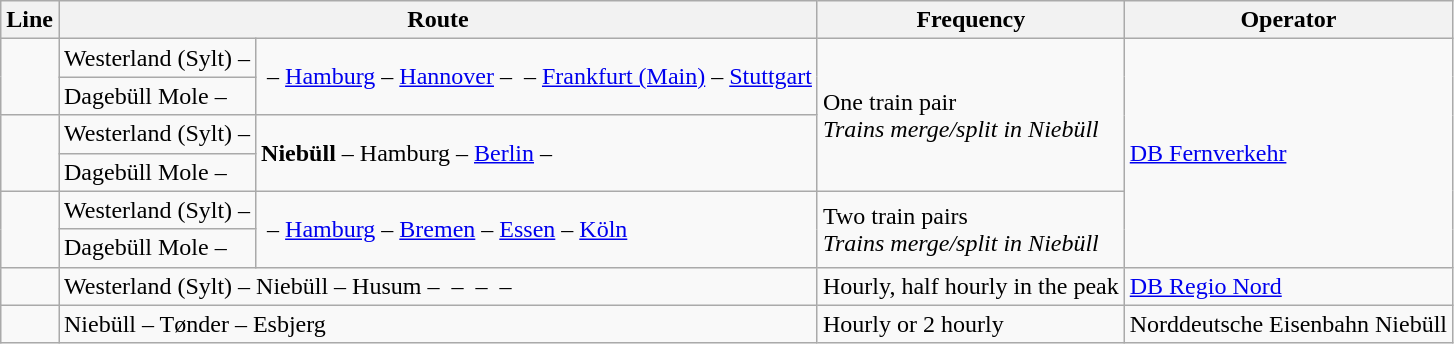<table class="wikitable">
<tr>
<th>Line</th>
<th colspan="2">Route</th>
<th>Frequency</th>
<th>Operator</th>
</tr>
<tr>
<td rowspan="2"></td>
<td>Westerland (Sylt) –</td>
<td rowspan="2"> – <a href='#'>Hamburg</a> – <a href='#'>Hannover</a> –  – <a href='#'>Frankfurt (Main)</a> – <a href='#'>Stuttgart</a></td>
<td rowspan="4">One train pair<br><em>Trains merge/split in Niebüll</em></td>
<td rowspan="6"><a href='#'>DB Fernverkehr</a></td>
</tr>
<tr>
<td>Dagebüll Mole –</td>
</tr>
<tr>
<td rowspan="2"></td>
<td>Westerland (Sylt) –</td>
<td rowspan="2"><strong>Niebüll</strong> – Hamburg – <a href='#'>Berlin</a> – </td>
</tr>
<tr>
<td>Dagebüll Mole –</td>
</tr>
<tr>
<td rowspan="2"></td>
<td>Westerland (Sylt) –</td>
<td rowspan="2"> – <a href='#'>Hamburg</a> – <a href='#'>Bremen</a> – <a href='#'>Essen</a> – <a href='#'>Köln</a></td>
<td rowspan="2">Two train pairs<br><em>Trains merge/split in Niebüll</em></td>
</tr>
<tr>
<td>Dagebüll Mole –</td>
</tr>
<tr>
<td><br> </td>
<td colspan="2">Westerland (Sylt) – Niebüll – Husum –  –   –   –  </td>
<td>Hourly, half hourly in the peak</td>
<td><a href='#'>DB Regio Nord</a></td>
</tr>
<tr>
<td></td>
<td colspan="2">Niebüll – Tønder – Esbjerg</td>
<td>Hourly or 2 hourly</td>
<td>Norddeutsche Eisenbahn Niebüll</td>
</tr>
</table>
